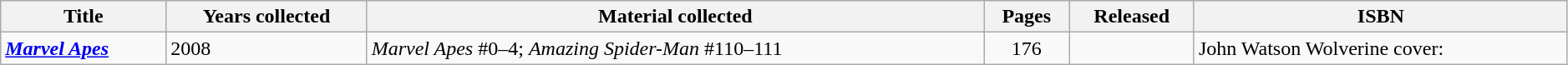<table class="wikitable sortable" width=99%>
<tr>
<th>Title</th>
<th>Years collected</th>
<th class="unsortable">Material collected</th>
<th>Pages</th>
<th>Released</th>
<th class="unsortable">ISBN</th>
</tr>
<tr>
<td><strong><em><a href='#'>Marvel Apes</a></em></strong></td>
<td>2008</td>
<td><em>Marvel Apes</em> #0–4; <em>Amazing Spider-Man</em> #110–111</td>
<td style="text-align: center;">176</td>
<td></td>
<td>John Watson Wolverine cover: </td>
</tr>
</table>
